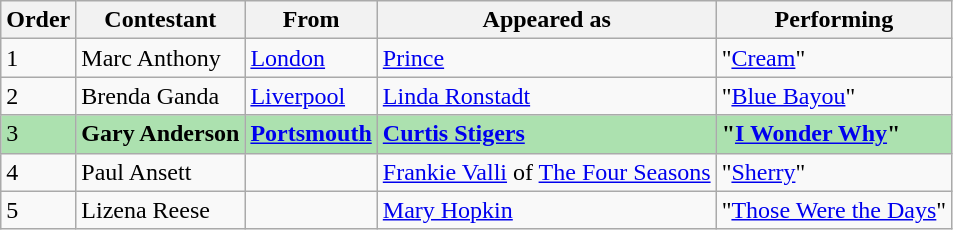<table class="wikitable">
<tr>
<th>Order</th>
<th>Contestant</th>
<th>From</th>
<th>Appeared as</th>
<th>Performing</th>
</tr>
<tr>
<td>1</td>
<td>Marc Anthony</td>
<td><a href='#'>London</a></td>
<td><a href='#'>Prince</a></td>
<td>"<a href='#'>Cream</a>"</td>
</tr>
<tr>
<td>2</td>
<td>Brenda Ganda</td>
<td><a href='#'>Liverpool</a></td>
<td><a href='#'>Linda Ronstadt</a></td>
<td>"<a href='#'>Blue Bayou</a>"</td>
</tr>
<tr style="background:#ACE1AF;">
<td>3</td>
<td><strong>Gary Anderson</strong></td>
<td><strong><a href='#'>Portsmouth</a></strong></td>
<td><strong><a href='#'>Curtis Stigers</a></strong></td>
<td><strong>"<a href='#'>I Wonder Why</a>"</strong></td>
</tr>
<tr>
<td>4</td>
<td>Paul Ansett</td>
<td></td>
<td><a href='#'>Frankie Valli</a> of <a href='#'>The Four Seasons</a></td>
<td>"<a href='#'>Sherry</a>"</td>
</tr>
<tr>
<td>5</td>
<td>Lizena Reese</td>
<td></td>
<td><a href='#'>Mary Hopkin</a></td>
<td>"<a href='#'>Those Were the Days</a>"</td>
</tr>
</table>
